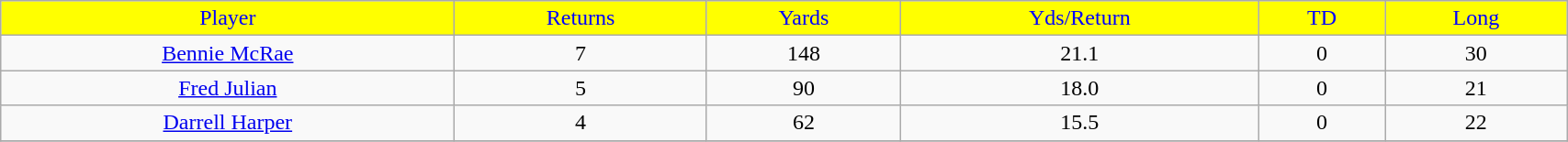<table class="wikitable" width="90%">
<tr align="center" style="background:yellow;color:blue;">
<td>Player</td>
<td>Returns</td>
<td>Yards</td>
<td>Yds/Return</td>
<td>TD</td>
<td>Long</td>
</tr>
<tr align="center" bgcolor="">
<td><a href='#'>Bennie McRae</a></td>
<td>7</td>
<td>148</td>
<td>21.1</td>
<td>0</td>
<td>30</td>
</tr>
<tr align="center" bgcolor="">
<td><a href='#'>Fred Julian</a></td>
<td>5</td>
<td>90</td>
<td>18.0</td>
<td>0</td>
<td>21</td>
</tr>
<tr align="center" bgcolor="">
<td><a href='#'>Darrell Harper</a></td>
<td>4</td>
<td>62</td>
<td>15.5</td>
<td>0</td>
<td>22</td>
</tr>
<tr>
</tr>
</table>
